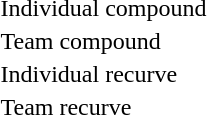<table>
<tr>
<td>Individual compound</td>
<td></td>
<td></td>
<td></td>
</tr>
<tr>
<td>Team compound</td>
<td></td>
<td></td>
<td></td>
</tr>
<tr>
<td>Individual recurve</td>
<td></td>
<td></td>
<td></td>
</tr>
<tr>
<td>Team recurve</td>
<td></td>
<td></td>
<td></td>
</tr>
<tr>
</tr>
</table>
